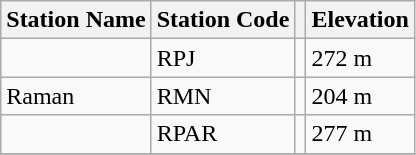<table class="wikitable sortable">
<tr>
<th>Station Name</th>
<th>Station Code</th>
<th></th>
<th>Elevation</th>
</tr>
<tr>
<td></td>
<td>RPJ</td>
<td></td>
<td>272 m</td>
</tr>
<tr>
<td>Raman  </td>
<td>RMN</td>
<td></td>
<td>204 m</td>
</tr>
<tr>
<td></td>
<td>RPAR</td>
<td></td>
<td>277 m</td>
</tr>
<tr>
</tr>
</table>
